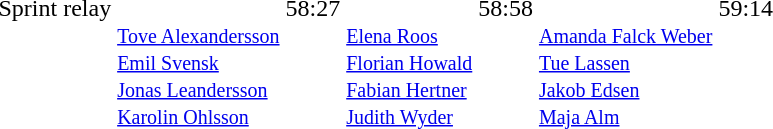<table>
<tr style="vertical-align:top;">
<td>Sprint relay</td>
<td><br><small><a href='#'>Tove Alexandersson</a><br><a href='#'>Emil Svensk</a><br><a href='#'>Jonas Leandersson</a><br><a href='#'>Karolin Ohlsson</a></small></td>
<td style="text-align:right;">58:27</td>
<td><br><small><a href='#'>Elena Roos</a><br><a href='#'>Florian Howald</a><br><a href='#'>Fabian Hertner</a><br><a href='#'>Judith Wyder</a></small></td>
<td style="text-align:right;">58:58</td>
<td><br><small><a href='#'>Amanda Falck Weber</a><br><a href='#'>Tue Lassen</a><br><a href='#'>Jakob Edsen</a><br><a href='#'>Maja Alm</a></small></td>
<td style="text-align:right;">59:14</td>
</tr>
</table>
